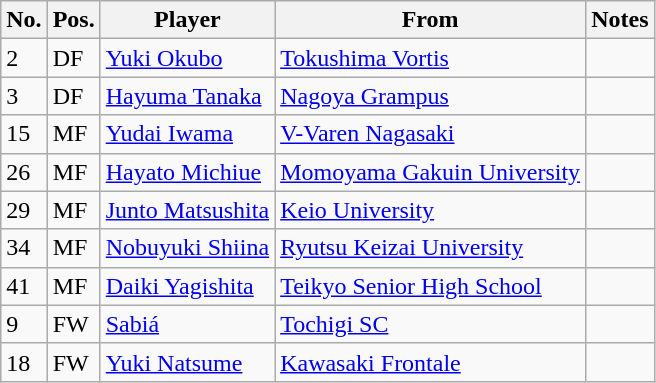<table class="sortable wikitable">
<tr>
<th>No.</th>
<th>Pos.</th>
<th>Player</th>
<th>From</th>
<th>Notes</th>
</tr>
<tr>
<td>2</td>
<td>DF</td>
<td><a href='#'>Yuki Okubo</a></td>
<td><a href='#'>Tokushima Vortis</a></td>
<td></td>
</tr>
<tr>
<td>3</td>
<td>DF</td>
<td><a href='#'>Hayuma Tanaka</a></td>
<td><a href='#'>Nagoya Grampus</a></td>
<td></td>
</tr>
<tr>
<td>15</td>
<td>MF</td>
<td><a href='#'>Yudai Iwama</a></td>
<td><a href='#'>V-Varen Nagasaki</a></td>
<td></td>
</tr>
<tr>
<td>26</td>
<td>MF</td>
<td><a href='#'>Hayato Michiue</a></td>
<td><a href='#'>Momoyama Gakuin University</a></td>
<td></td>
</tr>
<tr>
<td>29</td>
<td>MF</td>
<td><a href='#'>Junto Matsushita</a></td>
<td><a href='#'>Keio University</a></td>
<td></td>
</tr>
<tr>
<td>34</td>
<td>MF</td>
<td><a href='#'>Nobuyuki Shiina</a></td>
<td><a href='#'>Ryutsu Keizai University</a></td>
<td></td>
</tr>
<tr>
<td>41</td>
<td>MF</td>
<td><a href='#'>Daiki Yagishita</a></td>
<td><a href='#'>Teikyo Senior High School</a></td>
<td></td>
</tr>
<tr>
<td>9</td>
<td>FW</td>
<td><a href='#'>Sabiá</a></td>
<td><a href='#'>Tochigi SC</a></td>
<td></td>
</tr>
<tr>
<td>18</td>
<td>FW</td>
<td><a href='#'>Yuki Natsume</a></td>
<td><a href='#'>Kawasaki Frontale</a></td>
<td></td>
</tr>
</table>
